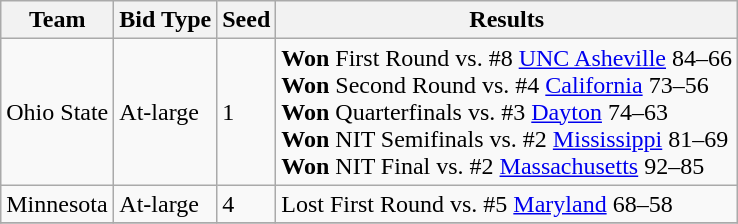<table class="wikitable">
<tr>
<th align="center">Team</th>
<th align="center">Bid Type</th>
<th align="center">Seed</th>
<th align="center">Results</th>
</tr>
<tr>
<td>Ohio State</td>
<td>At-large</td>
<td>1</td>
<td><strong>Won</strong> First Round vs. #8 <a href='#'>UNC Asheville</a> 84–66 <br> <strong>Won</strong> Second Round vs. #4 <a href='#'>California</a> 73–56 <br> <strong>Won</strong> Quarterfinals vs. #3 <a href='#'>Dayton</a> 74–63 <br> <strong>Won</strong> NIT Semifinals vs. #2 <a href='#'>Mississippi</a> 81–69 <br> <strong>Won</strong> NIT Final vs. #2 <a href='#'>Massachusetts</a> 92–85</td>
</tr>
<tr>
<td>Minnesota</td>
<td>At-large</td>
<td>4</td>
<td>Lost First Round vs. #5 <a href='#'>Maryland</a> 68–58</td>
</tr>
<tr>
</tr>
</table>
